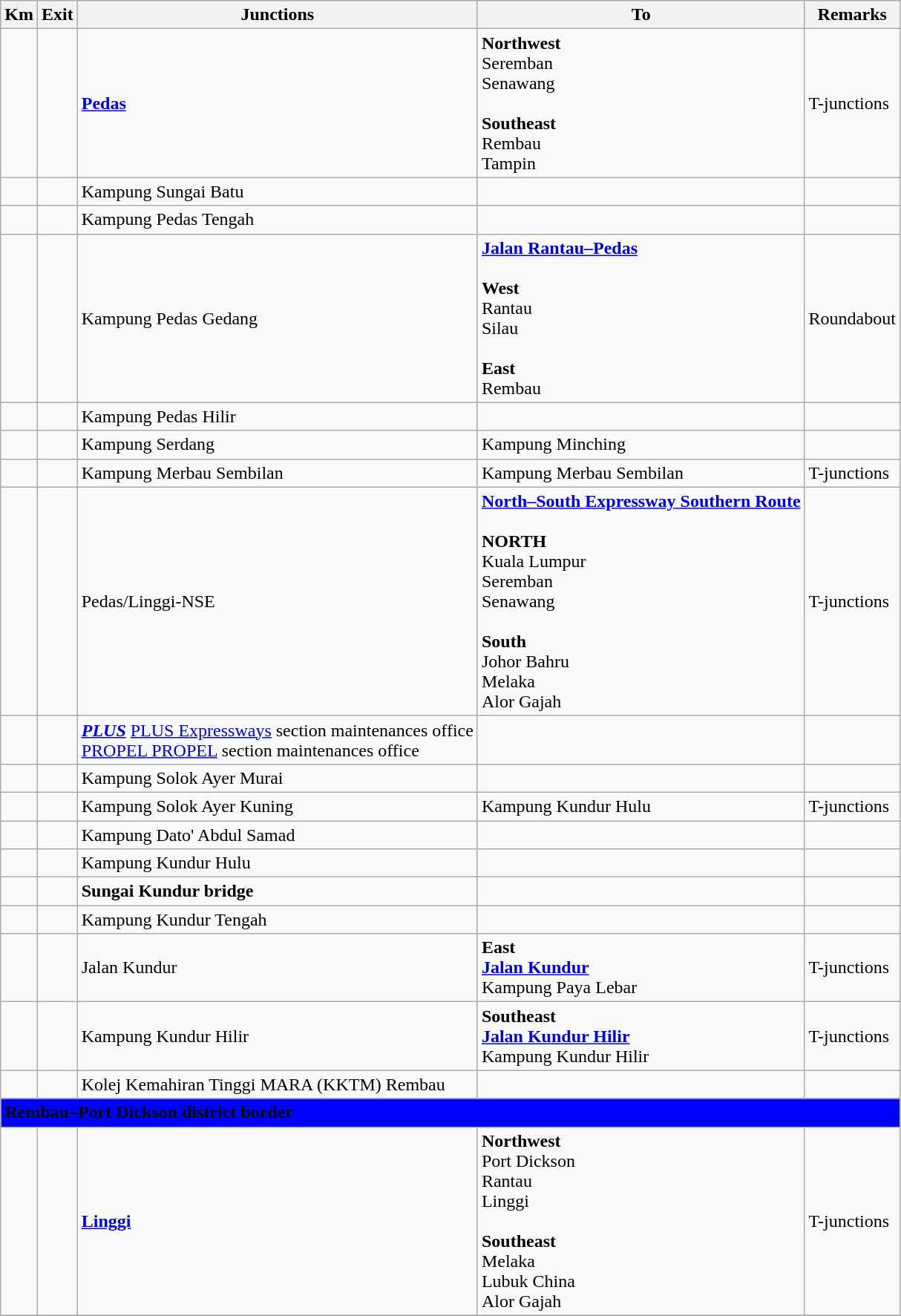<table class="wikitable">
<tr>
<th>Km</th>
<th>Exit</th>
<th>Junctions</th>
<th>To</th>
<th>Remarks</th>
</tr>
<tr>
<td></td>
<td></td>
<td><strong><a href='#'>Pedas</a></strong></td>
<td><strong>Northwest</strong><br> Seremban<br> Senawang<br><br><strong>Southeast</strong><br> Rembau<br> Tampin</td>
<td>T-junctions</td>
</tr>
<tr>
<td></td>
<td></td>
<td>Kampung Sungai Batu</td>
<td></td>
<td></td>
</tr>
<tr>
<td></td>
<td></td>
<td>Kampung Pedas Tengah</td>
<td></td>
<td></td>
</tr>
<tr>
<td></td>
<td></td>
<td>Kampung Pedas Gedang</td>
<td> <strong><a href='#'>Jalan Rantau–Pedas</a></strong><br><br><strong>West</strong><br>Rantau<br>Silau<br><br><strong>East</strong><br>Rembau</td>
<td>Roundabout</td>
</tr>
<tr>
<td></td>
<td></td>
<td>Kampung Pedas Hilir</td>
<td></td>
<td></td>
</tr>
<tr>
<td></td>
<td></td>
<td>Kampung Serdang</td>
<td>Kampung Minching</td>
<td></td>
</tr>
<tr>
<td></td>
<td></td>
<td>Kampung Merbau Sembilan</td>
<td>Kampung Merbau Sembilan</td>
<td>T-junctions</td>
</tr>
<tr>
<td></td>
<td></td>
<td>Pedas/Linggi-NSE</td>
<td>  <strong><a href='#'>North–South Expressway Southern Route</a></strong><br><br><strong>NORTH</strong><br>Kuala Lumpur<br>Seremban<br>Senawang<br><br><strong>South</strong><br>Johor Bahru<br>Melaka<br>Alor Gajah</td>
<td>T-junctions</td>
</tr>
<tr>
<td></td>
<td></td>
<td><a href='#'><span><strong><em>PLUS</em></strong></span></a> <a href='#'>PLUS Expressways</a> section maintenances office<br><a href='#'><span>PROPEL</span> PROPEL</a> section maintenances office</td>
<td></td>
<td></td>
</tr>
<tr>
<td></td>
<td></td>
<td>Kampung Solok Ayer Murai</td>
<td></td>
<td></td>
</tr>
<tr>
<td></td>
<td></td>
<td>Kampung Solok Ayer Kuning</td>
<td>Kampung Kundur Hulu</td>
<td>T-junctions</td>
</tr>
<tr>
<td></td>
<td></td>
<td>Kampung Dato' Abdul Samad</td>
<td></td>
<td></td>
</tr>
<tr>
<td></td>
<td></td>
<td>Kampung Kundur Hulu</td>
<td></td>
<td></td>
</tr>
<tr>
<td></td>
<td></td>
<td><strong>Sungai Kundur bridge</strong></td>
<td></td>
<td></td>
</tr>
<tr>
<td></td>
<td></td>
<td>Kampung Kundur Tengah</td>
<td></td>
<td></td>
</tr>
<tr>
<td></td>
<td></td>
<td>Jalan Kundur</td>
<td><strong>East</strong><br> <strong><a href='#'>Jalan Kundur</a></strong><br>Kampung Paya Lebar</td>
<td>T-junctions</td>
</tr>
<tr>
<td></td>
<td></td>
<td>Kampung Kundur Hilir</td>
<td><strong>Southeast</strong><br> <strong><a href='#'>Jalan Kundur Hilir</a></strong><br>Kampung Kundur Hilir</td>
<td>T-junctions</td>
</tr>
<tr>
<td></td>
<td></td>
<td>Kolej Kemahiran Tinggi MARA (KKTM) Rembau</td>
<td></td>
<td></td>
</tr>
<tr>
<td style="width:600px" colspan="6" style="text-align:center" bgcolor="blue"><strong><span>Rembau–Port Dickson district border</span></strong></td>
</tr>
<tr>
<td></td>
<td></td>
<td><strong><a href='#'>Linggi</a></strong></td>
<td><strong>Northwest</strong><br> Port Dickson<br> Rantau<br> Linggi<br><br><strong>Southeast</strong><br> Melaka<br> Lubuk China<br> Alor Gajah</td>
<td>T-junctions</td>
</tr>
<tr>
</tr>
</table>
